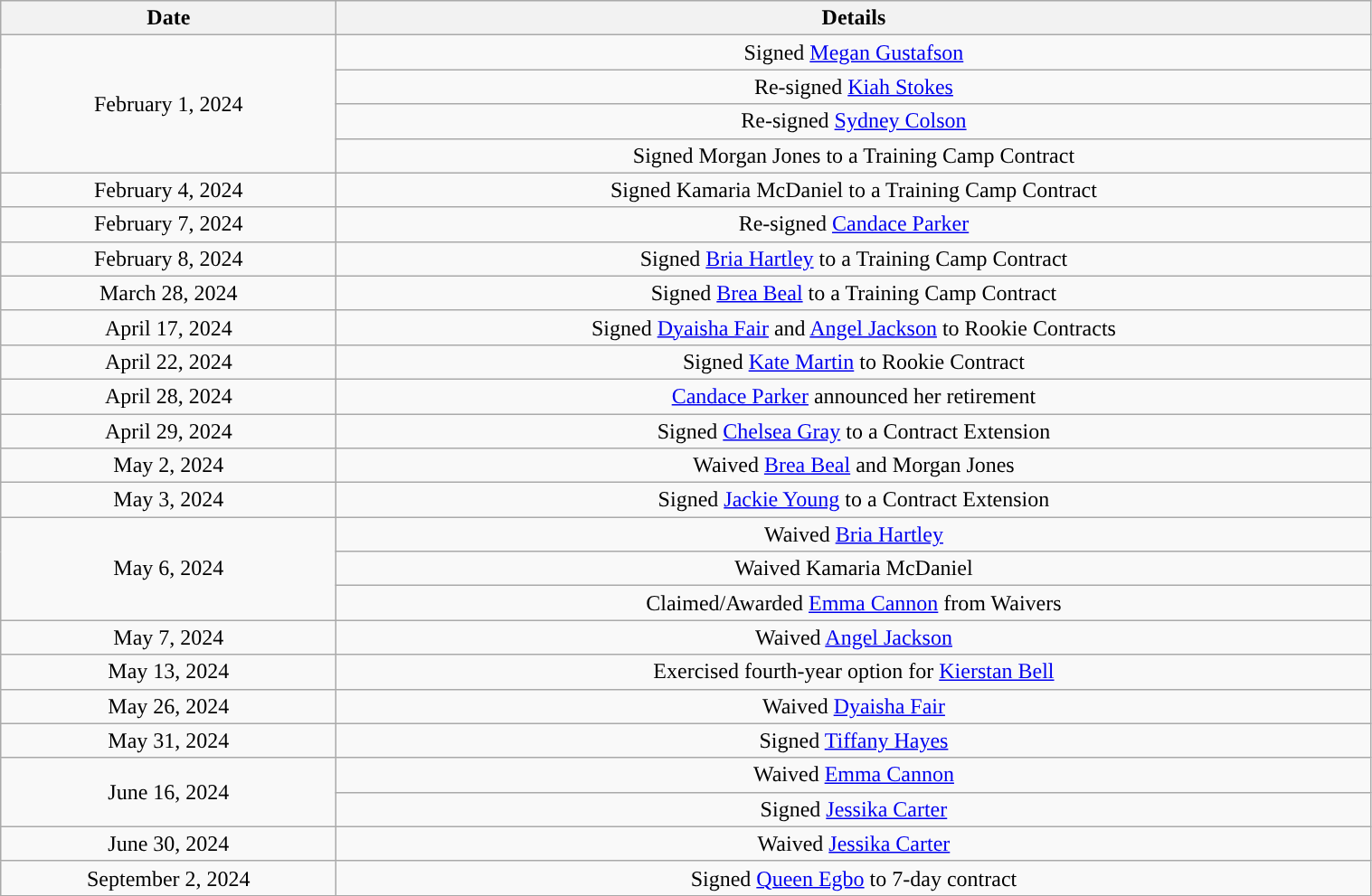<table class="wikitable" style="width:80%; text-align: center;">
<tr>
<th>Date</th>
<th>Details</th>
</tr>
<tr>
<td rowspan=4>February 1, 2024</td>
<td>Signed <a href='#'>Megan Gustafson</a></td>
</tr>
<tr>
<td>Re-signed <a href='#'>Kiah Stokes</a></td>
</tr>
<tr>
<td>Re-signed <a href='#'>Sydney Colson</a></td>
</tr>
<tr>
<td>Signed Morgan Jones to a Training Camp Contract</td>
</tr>
<tr>
<td>February 4, 2024</td>
<td>Signed Kamaria McDaniel to a Training Camp Contract</td>
</tr>
<tr>
<td>February 7, 2024</td>
<td>Re-signed <a href='#'>Candace Parker</a></td>
</tr>
<tr>
<td>February 8, 2024</td>
<td>Signed <a href='#'>Bria Hartley</a> to a Training Camp Contract</td>
</tr>
<tr>
<td>March 28, 2024</td>
<td>Signed <a href='#'>Brea Beal</a> to a Training Camp Contract</td>
</tr>
<tr>
<td>April 17, 2024</td>
<td>Signed <a href='#'>Dyaisha Fair</a> and <a href='#'>Angel Jackson</a> to Rookie Contracts</td>
</tr>
<tr>
<td>April 22, 2024</td>
<td>Signed <a href='#'>Kate Martin</a> to Rookie Contract</td>
</tr>
<tr>
<td>April 28, 2024</td>
<td><a href='#'>Candace Parker</a> announced her retirement</td>
</tr>
<tr>
<td>April 29, 2024</td>
<td>Signed <a href='#'>Chelsea Gray</a> to a Contract Extension</td>
</tr>
<tr>
<td>May 2, 2024</td>
<td>Waived <a href='#'>Brea Beal</a> and Morgan Jones</td>
</tr>
<tr>
<td>May 3, 2024</td>
<td>Signed <a href='#'>Jackie Young</a> to a Contract Extension</td>
</tr>
<tr>
<td rowspan=3>May 6, 2024</td>
<td>Waived <a href='#'>Bria Hartley</a></td>
</tr>
<tr>
<td>Waived Kamaria McDaniel</td>
</tr>
<tr>
<td>Claimed/Awarded <a href='#'>Emma Cannon</a> from Waivers</td>
</tr>
<tr>
<td>May 7, 2024</td>
<td>Waived <a href='#'>Angel Jackson</a></td>
</tr>
<tr>
<td>May 13, 2024</td>
<td>Exercised fourth-year option for <a href='#'>Kierstan Bell</a></td>
</tr>
<tr>
<td>May 26, 2024</td>
<td>Waived <a href='#'>Dyaisha Fair</a></td>
</tr>
<tr>
<td>May 31, 2024</td>
<td>Signed <a href='#'>Tiffany Hayes</a></td>
</tr>
<tr>
<td rowspan=2>June 16, 2024</td>
<td>Waived <a href='#'>Emma Cannon</a></td>
</tr>
<tr>
<td>Signed <a href='#'>Jessika Carter</a></td>
</tr>
<tr>
<td>June 30, 2024</td>
<td>Waived <a href='#'>Jessika Carter</a></td>
</tr>
<tr>
<td>September 2, 2024</td>
<td>Signed <a href='#'>Queen Egbo</a> to 7-day contract</td>
</tr>
</table>
